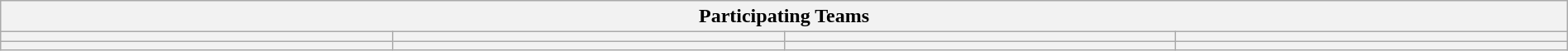<table class="wikitable" style="width:100%;">
<tr>
<th colspan=4><strong>Participating Teams</strong></th>
</tr>
<tr>
<th style="width:25%;"></th>
<th style="width:25%;"></th>
<th style="width:25%;"></th>
<th style="width:25%;"></th>
</tr>
<tr>
<th></th>
<th></th>
<th></th>
<th></th>
</tr>
</table>
